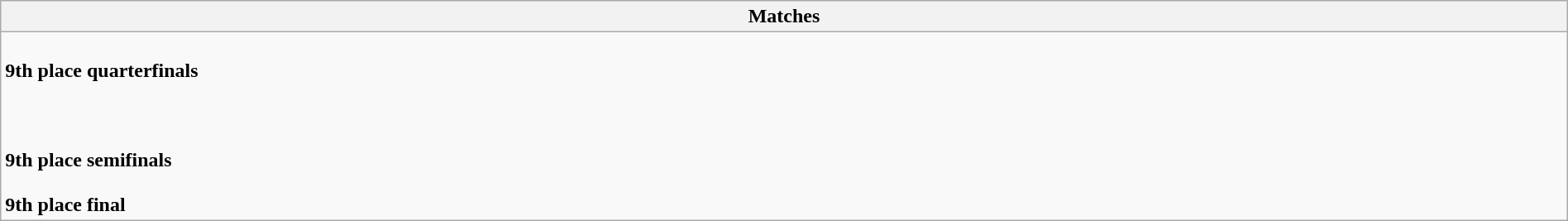<table class="wikitable collapsible collapsed" style="width:100%;">
<tr>
<th>Matches</th>
</tr>
<tr>
<td><br><strong>9th place quarterfinals</strong>
<br><br><br><br><strong>9th place semifinals</strong>
<br><br><strong>9th place final</strong>
</td>
</tr>
</table>
